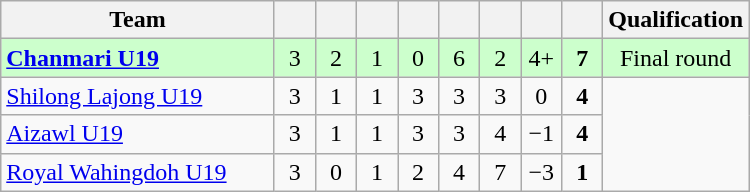<table class="wikitable" style="text-align:center">
<tr>
<th width="175">Team</th>
<th width="20"></th>
<th width="20"></th>
<th width="20"></th>
<th width="20"></th>
<th width="20"></th>
<th width="20"></th>
<th width="20"></th>
<th width="20"></th>
<th width="20">Qualification</th>
</tr>
<tr bgcolor="#ccffcc">
<td align=left><strong><a href='#'>Chanmari U19</a></strong></td>
<td>3</td>
<td>2</td>
<td>1</td>
<td>0</td>
<td>6</td>
<td>2</td>
<td>4+</td>
<td><strong>7</strong></td>
<td>Final round</td>
</tr>
<tr>
<td align=left><a href='#'>Shilong Lajong U19</a></td>
<td>3</td>
<td>1</td>
<td>1</td>
<td>3</td>
<td>3</td>
<td>3</td>
<td>0</td>
<td><strong>4</strong></td>
</tr>
<tr>
<td align=left><a href='#'>Aizawl U19</a></td>
<td>3</td>
<td>1</td>
<td>1</td>
<td>3</td>
<td>3</td>
<td>4</td>
<td>−1</td>
<td><strong>4</strong></td>
</tr>
<tr>
<td align=left><a href='#'>Royal Wahingdoh U19</a></td>
<td>3</td>
<td>0</td>
<td>1</td>
<td>2</td>
<td>4</td>
<td>7</td>
<td>−3</td>
<td><strong>1</strong></td>
</tr>
</table>
